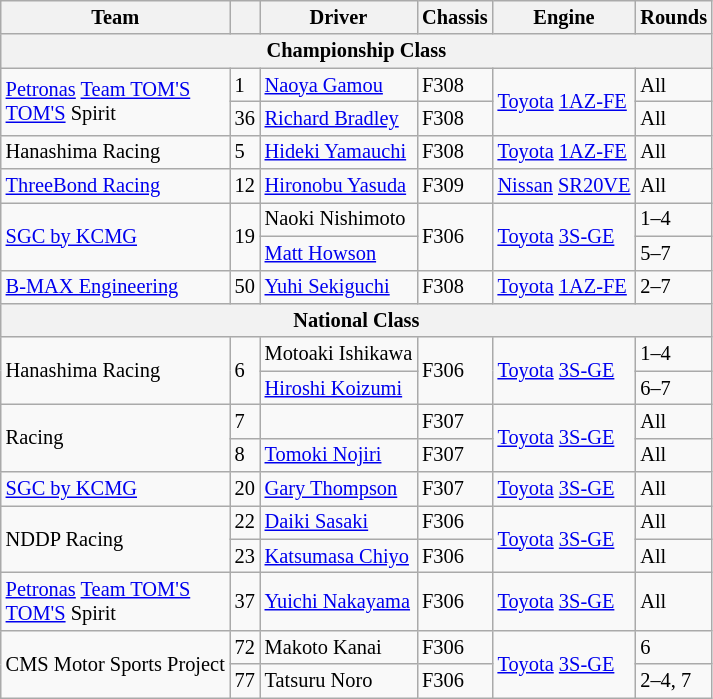<table class="wikitable" style="font-size: 85%;">
<tr>
<th>Team</th>
<th></th>
<th>Driver</th>
<th>Chassis</th>
<th>Engine</th>
<th>Rounds</th>
</tr>
<tr>
<th colspan=6>Championship Class</th>
</tr>
<tr>
<td rowspan=2><a href='#'>Petronas</a> <a href='#'>Team TOM'S</a><br><a href='#'>TOM'S</a> Spirit</td>
<td>1</td>
<td> <a href='#'>Naoya Gamou</a></td>
<td>F308</td>
<td rowspan=2><a href='#'>Toyota</a> <a href='#'>1AZ-FE</a></td>
<td>All</td>
</tr>
<tr>
<td>36</td>
<td> <a href='#'>Richard Bradley</a></td>
<td>F308</td>
<td>All</td>
</tr>
<tr>
<td>Hanashima Racing</td>
<td>5</td>
<td> <a href='#'>Hideki Yamauchi</a></td>
<td>F308</td>
<td><a href='#'>Toyota</a> <a href='#'>1AZ-FE</a></td>
<td>All</td>
</tr>
<tr>
<td><a href='#'>ThreeBond Racing</a></td>
<td>12</td>
<td> <a href='#'>Hironobu Yasuda</a></td>
<td>F309</td>
<td><a href='#'>Nissan</a> <a href='#'>SR20VE</a></td>
<td>All</td>
</tr>
<tr>
<td rowspan=2><a href='#'>SGC by KCMG</a></td>
<td rowspan=2>19</td>
<td> Naoki Nishimoto</td>
<td rowspan=2>F306</td>
<td rowspan=2><a href='#'>Toyota</a> <a href='#'>3S-GE</a></td>
<td>1–4</td>
</tr>
<tr>
<td> <a href='#'>Matt Howson</a></td>
<td>5–7</td>
</tr>
<tr>
<td><a href='#'>B-MAX Engineering</a></td>
<td>50</td>
<td> <a href='#'>Yuhi Sekiguchi</a></td>
<td>F308</td>
<td><a href='#'>Toyota</a> <a href='#'>1AZ-FE</a></td>
<td>2–7</td>
</tr>
<tr>
<th colspan=6>National Class</th>
</tr>
<tr>
<td rowspan=2>Hanashima Racing</td>
<td rowspan=2>6</td>
<td> Motoaki Ishikawa</td>
<td rowspan=2>F306</td>
<td rowspan=2><a href='#'>Toyota</a> <a href='#'>3S-GE</a></td>
<td>1–4</td>
</tr>
<tr>
<td> <a href='#'>Hiroshi Koizumi</a></td>
<td>6–7</td>
</tr>
<tr>
<td rowspan=2> Racing</td>
<td>7</td>
<td> </td>
<td>F307</td>
<td rowspan=2><a href='#'>Toyota</a> <a href='#'>3S-GE</a></td>
<td>All</td>
</tr>
<tr>
<td>8</td>
<td> <a href='#'>Tomoki Nojiri</a></td>
<td>F307</td>
<td>All</td>
</tr>
<tr>
<td><a href='#'>SGC by KCMG</a></td>
<td>20</td>
<td> <a href='#'>Gary Thompson</a></td>
<td>F307</td>
<td><a href='#'>Toyota</a> <a href='#'>3S-GE</a></td>
<td>All</td>
</tr>
<tr>
<td rowspan=2>NDDP Racing</td>
<td>22</td>
<td> <a href='#'>Daiki Sasaki</a></td>
<td>F306</td>
<td rowspan=2><a href='#'>Toyota</a> <a href='#'>3S-GE</a></td>
<td>All</td>
</tr>
<tr>
<td>23</td>
<td> <a href='#'>Katsumasa Chiyo</a></td>
<td>F306</td>
<td>All</td>
</tr>
<tr>
<td><a href='#'>Petronas</a> <a href='#'>Team TOM'S</a><br><a href='#'>TOM'S</a> Spirit</td>
<td>37</td>
<td> <a href='#'>Yuichi Nakayama</a></td>
<td>F306</td>
<td><a href='#'>Toyota</a> <a href='#'>3S-GE</a></td>
<td>All</td>
</tr>
<tr>
<td rowspan=2>CMS Motor Sports Project</td>
<td>72</td>
<td> Makoto Kanai</td>
<td>F306</td>
<td rowspan=2><a href='#'>Toyota</a> <a href='#'>3S-GE</a></td>
<td>6</td>
</tr>
<tr>
<td>77</td>
<td> Tatsuru Noro</td>
<td>F306</td>
<td>2–4, 7</td>
</tr>
</table>
